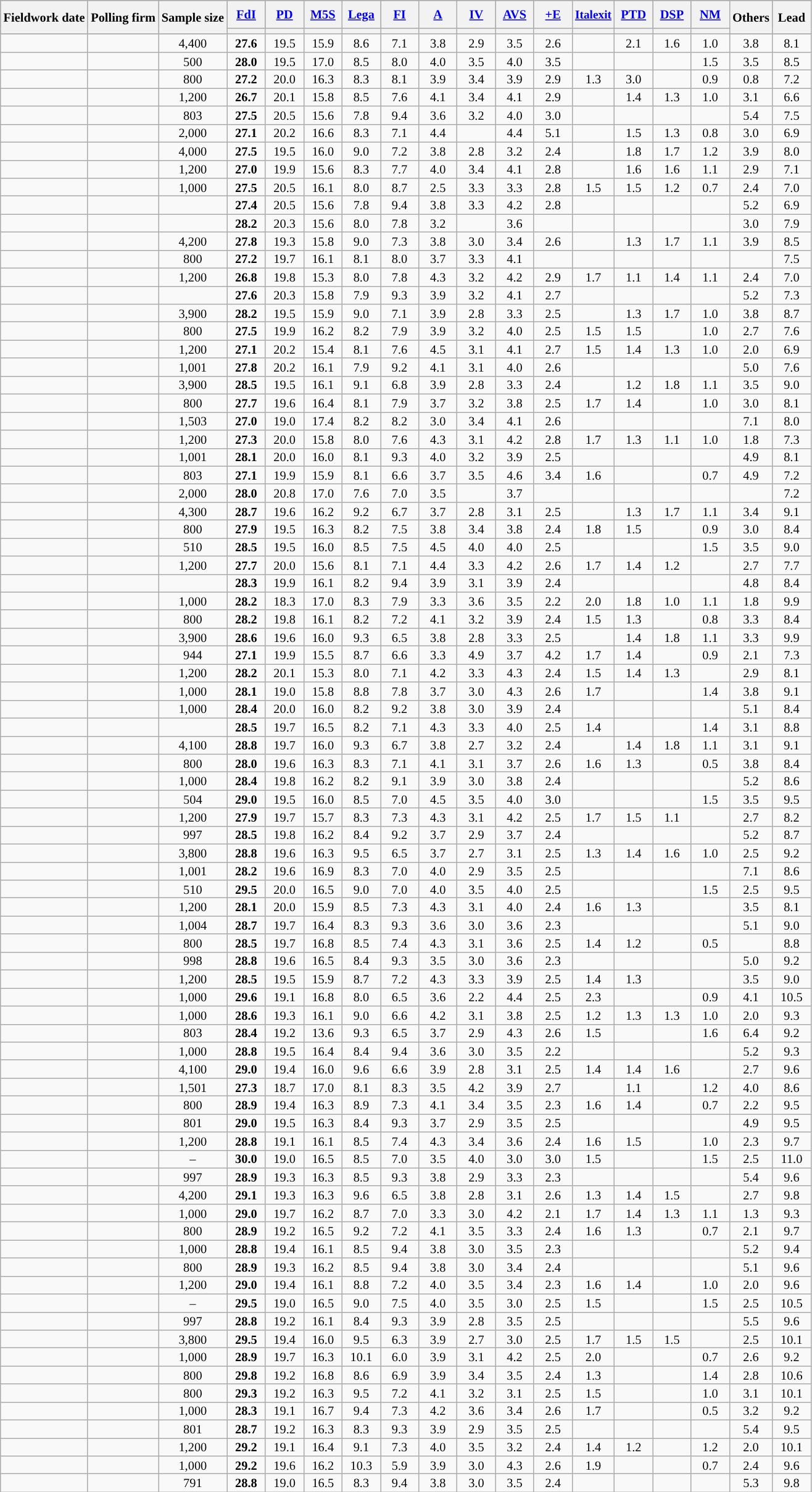<table class="wikitable sortable mw-collapsible" style="text-align:center;font-size:85%;line-height:13px">
<tr style="height:30px; background-color:#8B8B8B">
<th rowspan="2">Fieldwork date</th>
<th rowspan="2">Polling firm</th>
<th rowspan="2">Sample size</th>
<th style="width:35px;"><a href='#'>FdI</a></th>
<th style="width:35px;"><a href='#'>PD</a></th>
<th style="width:35px;"><a href='#'>M5S</a></th>
<th style="width:35px;"><a href='#'>Lega</a></th>
<th style="width:35px;"><a href='#'>FI</a></th>
<th style="width:35px;"><a href='#'>A</a></th>
<th style="width:35px;"><a href='#'>IV</a></th>
<th style="width:35px;"><a href='#'>AVS</a></th>
<th style="width:35px;"><a href='#'>+E</a></th>
<th style="width:35px; font-size:95%;"><a href='#'>Italexit</a></th>
<th style="width:35px;"><a href='#'>PTD</a></th>
<th style="width:35px;"><a href='#'>DSP</a></th>
<th style="width:35px;"><a href='#'>NM</a></th>
<th style="width:35px;" rowspan="2">Others</th>
<th style="width:35px;" rowspan="2">Lead</th>
</tr>
<tr>
<th style="background:"></th>
<th style="background:"></th>
<th style="background:"></th>
<th style="background:"></th>
<th style="background:"></th>
<th style="background:"></th>
<th style="background:"></th>
<th style="background:"></th>
<th style="background:"></th>
<th style="background:"></th>
<th style="background:"></th>
<th style="background:"></th>
<th style="background:"></th>
</tr>
<tr>
<td></td>
<td></td>
<td>4,400</td>
<td><strong>27.6</strong></td>
<td>19.5</td>
<td>15.9</td>
<td>8.6</td>
<td>7.1</td>
<td>3.8</td>
<td>2.9</td>
<td>3.5</td>
<td>2.6</td>
<td></td>
<td>2.1</td>
<td>1.6</td>
<td>1.0</td>
<td>3.8</td>
<td style="background:">8.1</td>
</tr>
<tr>
<td></td>
<td></td>
<td>500</td>
<td><strong>28.0</strong></td>
<td>19.5</td>
<td>17.0</td>
<td>8.5</td>
<td>8.0</td>
<td>4.0</td>
<td>3.5</td>
<td>4.0</td>
<td>3.5</td>
<td></td>
<td></td>
<td></td>
<td>1.5</td>
<td>3.5</td>
<td style="background:">8.5</td>
</tr>
<tr>
<td></td>
<td></td>
<td>800</td>
<td><strong>27.2</strong></td>
<td>20.0</td>
<td>16.3</td>
<td>8.3</td>
<td>8.1</td>
<td>3.9</td>
<td>3.4</td>
<td>3.9</td>
<td>2.9</td>
<td>1.3</td>
<td>3.0</td>
<td></td>
<td>0.9</td>
<td>0.8</td>
<td style="background:">7.2</td>
</tr>
<tr>
<td></td>
<td></td>
<td>1,200</td>
<td><strong>26.7</strong></td>
<td>20.1</td>
<td>15.8</td>
<td>8.5</td>
<td>7.6</td>
<td>4.1</td>
<td>3.4</td>
<td>4.1</td>
<td>2.9</td>
<td></td>
<td>1.4</td>
<td>1.3</td>
<td>1.0</td>
<td>3.1</td>
<td style="background:">6.6</td>
</tr>
<tr>
<td></td>
<td></td>
<td>803</td>
<td><strong>27.5</strong></td>
<td>20.5</td>
<td>15.6</td>
<td>7.8</td>
<td>9.4</td>
<td>3.6</td>
<td>3.2</td>
<td>4.0</td>
<td>3.0</td>
<td></td>
<td></td>
<td></td>
<td></td>
<td>5.4</td>
<td style="background:">7.5</td>
</tr>
<tr>
<td></td>
<td></td>
<td>2,000</td>
<td><strong>27.1</strong></td>
<td>20.2</td>
<td>16.6</td>
<td>8.3</td>
<td>7.1</td>
<td>4.4</td>
<td></td>
<td>4.4</td>
<td>5.1</td>
<td></td>
<td>1.5</td>
<td>1.3</td>
<td>0.8</td>
<td>3.0</td>
<td style="background:">6.9</td>
</tr>
<tr>
<td></td>
<td></td>
<td>4,000</td>
<td><strong>27.5</strong></td>
<td>19.5</td>
<td>16.0</td>
<td>9.0</td>
<td>7.2</td>
<td>3.8</td>
<td>2.8</td>
<td>3.2</td>
<td>2.4</td>
<td></td>
<td>1.8</td>
<td>1.7</td>
<td>1.2</td>
<td>3.9</td>
<td style="background:">8.0</td>
</tr>
<tr>
<td></td>
<td></td>
<td>1,200</td>
<td><strong>27.0</strong></td>
<td>19.9</td>
<td>15.6</td>
<td>8.3</td>
<td>7.7</td>
<td>4.0</td>
<td>3.4</td>
<td>4.1</td>
<td>2.8</td>
<td></td>
<td>1.6</td>
<td>1.6</td>
<td>1.1</td>
<td>2.9</td>
<td style="background:">7.1</td>
</tr>
<tr>
<td></td>
<td></td>
<td>1,000</td>
<td><strong>27.5</strong></td>
<td>20.5</td>
<td>16.1</td>
<td>8.0</td>
<td>8.7</td>
<td>2.5</td>
<td>3.3</td>
<td>3.3</td>
<td>2.8</td>
<td>1.5</td>
<td>1.5</td>
<td>1.2</td>
<td>0.7</td>
<td>2.4</td>
<td style="background:">7.0</td>
</tr>
<tr>
<td></td>
<td></td>
<td></td>
<td><strong>27.4</strong></td>
<td>20.5</td>
<td>15.6</td>
<td>7.8</td>
<td>9.4</td>
<td>3.8</td>
<td>3.3</td>
<td>4.2</td>
<td>2.8</td>
<td></td>
<td></td>
<td></td>
<td></td>
<td>5.2</td>
<td style="background:">6.9</td>
</tr>
<tr>
<td></td>
<td></td>
<td></td>
<td><strong>28.2</strong></td>
<td>20.3</td>
<td>15.6</td>
<td>8.0</td>
<td>7.8</td>
<td>3.2</td>
<td></td>
<td>3.6</td>
<td></td>
<td></td>
<td></td>
<td></td>
<td></td>
<td>3.0</td>
<td style="background:">7.9</td>
</tr>
<tr>
<td></td>
<td></td>
<td>4,200</td>
<td><strong>27.8</strong></td>
<td>19.3</td>
<td>15.8</td>
<td>9.0</td>
<td>7.3</td>
<td>3.8</td>
<td>3.0</td>
<td>3.4</td>
<td>2.6</td>
<td></td>
<td>1.3</td>
<td>1.7</td>
<td>1.1</td>
<td>3.9</td>
<td style="background:">8.5</td>
</tr>
<tr>
<td></td>
<td></td>
<td>800</td>
<td><strong>27.2</strong></td>
<td>19.7</td>
<td>16.1</td>
<td>8.1</td>
<td>8.0</td>
<td>3.7</td>
<td>3.3</td>
<td>4.1</td>
<td></td>
<td></td>
<td></td>
<td></td>
<td></td>
<td></td>
<td style="background:">7.5</td>
</tr>
<tr>
<td></td>
<td></td>
<td>1,200</td>
<td><strong>26.8</strong></td>
<td>19.8</td>
<td>15.3</td>
<td>8.0</td>
<td>7.8</td>
<td>4.3</td>
<td>3.2</td>
<td>4.2</td>
<td>2.9</td>
<td>1.7</td>
<td>1.1</td>
<td>1.4</td>
<td>1.1</td>
<td>2.4</td>
<td style="background:">7.0</td>
</tr>
<tr>
<td></td>
<td></td>
<td></td>
<td><strong>27.6</strong></td>
<td>20.3</td>
<td>15.8</td>
<td>7.9</td>
<td>9.3</td>
<td>3.9</td>
<td>3.2</td>
<td>4.1</td>
<td>2.7</td>
<td></td>
<td></td>
<td></td>
<td></td>
<td>5.2</td>
<td style="background:">7.3</td>
</tr>
<tr>
<td></td>
<td></td>
<td>3,900</td>
<td><strong>28.2</strong></td>
<td>19.5</td>
<td>15.9</td>
<td>9.0</td>
<td>7.1</td>
<td>3.9</td>
<td>2.8</td>
<td>3.3</td>
<td>2.5</td>
<td></td>
<td>1.3</td>
<td>1.7</td>
<td>1.0</td>
<td>3.8</td>
<td style="background:">8.7</td>
</tr>
<tr>
<td></td>
<td></td>
<td>800</td>
<td><strong>27.5</strong></td>
<td>19.9</td>
<td>16.2</td>
<td>8.2</td>
<td>7.9</td>
<td>3.9</td>
<td>3.2</td>
<td>4.0</td>
<td>2.5</td>
<td>1.5</td>
<td>1.5</td>
<td></td>
<td>1.0</td>
<td>2.7</td>
<td style="background:">7.6</td>
</tr>
<tr>
<td></td>
<td></td>
<td>1,200</td>
<td><strong>27.1</strong></td>
<td>20.2</td>
<td>15.4</td>
<td>8.1</td>
<td>7.6</td>
<td>4.5</td>
<td>3.1</td>
<td>4.1</td>
<td>2.7</td>
<td>1.5</td>
<td>1.4</td>
<td>1.3</td>
<td>1.0</td>
<td>2.0</td>
<td style="background:">6.9</td>
</tr>
<tr>
<td></td>
<td></td>
<td>1,001</td>
<td><strong>27.8</strong></td>
<td>20.2</td>
<td>16.1</td>
<td>7.9</td>
<td>9.2</td>
<td>4.1</td>
<td>3.1</td>
<td>4.0</td>
<td>2.6</td>
<td></td>
<td></td>
<td></td>
<td></td>
<td>5.0</td>
<td style="background:">7.6</td>
</tr>
<tr>
<td></td>
<td></td>
<td>3,900</td>
<td><strong>28.5</strong></td>
<td>19.5</td>
<td>16.1</td>
<td>9.1</td>
<td>6.8</td>
<td>3.9</td>
<td>2.8</td>
<td>3.3</td>
<td>2.4</td>
<td></td>
<td>1.2</td>
<td>1.8</td>
<td>1.1</td>
<td>3.5</td>
<td style="background:">9.0</td>
</tr>
<tr>
<td></td>
<td></td>
<td>800</td>
<td><strong>27.7</strong></td>
<td>19.6</td>
<td>16.4</td>
<td>8.1</td>
<td>7.9</td>
<td>3.7</td>
<td>3.2</td>
<td>3.8</td>
<td>2.5</td>
<td>1.7</td>
<td>1.4</td>
<td></td>
<td>1.0</td>
<td>3.0</td>
<td style="background:">8.1</td>
</tr>
<tr>
<td></td>
<td></td>
<td>1,503</td>
<td><strong>27.0</strong></td>
<td>19.0</td>
<td>17.4</td>
<td>8.2</td>
<td>8.2</td>
<td>3.0</td>
<td>3.4</td>
<td>4.1</td>
<td>2.6</td>
<td></td>
<td></td>
<td></td>
<td></td>
<td>7.1</td>
<td style="background:">8.0</td>
</tr>
<tr>
<td></td>
<td></td>
<td>1,200</td>
<td><strong>27.3</strong></td>
<td>20.0</td>
<td>15.8</td>
<td>8.0</td>
<td>7.6</td>
<td>4.3</td>
<td>3.1</td>
<td>4.2</td>
<td>2.8</td>
<td>1.7</td>
<td>1.3</td>
<td>1.1</td>
<td>1.0</td>
<td>1.8</td>
<td style="background:">7.3</td>
</tr>
<tr>
<td></td>
<td></td>
<td>1,001</td>
<td><strong>28.1</strong></td>
<td>20.0</td>
<td>16.0</td>
<td>8.1</td>
<td>9.3</td>
<td>4.0</td>
<td>3.2</td>
<td>3.9</td>
<td>2.5</td>
<td></td>
<td></td>
<td></td>
<td></td>
<td>4.9</td>
<td style="background:">8.1</td>
</tr>
<tr>
<td></td>
<td></td>
<td>803</td>
<td><strong>27.1</strong></td>
<td>19.9</td>
<td>15.9</td>
<td>8.1</td>
<td>6.6</td>
<td>3.7</td>
<td>3.5</td>
<td>4.6</td>
<td>3.4</td>
<td>1.6</td>
<td></td>
<td></td>
<td>0.7</td>
<td>4.9</td>
<td style="background:">7.2</td>
</tr>
<tr>
<td></td>
<td></td>
<td>2,000</td>
<td><strong>28.0</strong></td>
<td>20.8</td>
<td>17.0</td>
<td>7.6</td>
<td>7.0</td>
<td>3.5</td>
<td></td>
<td>3.7</td>
<td></td>
<td></td>
<td></td>
<td></td>
<td></td>
<td></td>
<td style="background:">7.2</td>
</tr>
<tr>
<td></td>
<td></td>
<td>4,300</td>
<td><strong>28.7</strong></td>
<td>19.6</td>
<td>16.2</td>
<td>9.2</td>
<td>6.7</td>
<td>3.7</td>
<td>2.8</td>
<td>3.1</td>
<td>2.5</td>
<td></td>
<td>1.3</td>
<td>1.7</td>
<td>1.1</td>
<td>3.4</td>
<td style="background:">9.1</td>
</tr>
<tr>
<td></td>
<td></td>
<td>800</td>
<td><strong>27.9</strong></td>
<td>19.5</td>
<td>16.3</td>
<td>8.2</td>
<td>7.5</td>
<td>3.8</td>
<td>3.4</td>
<td>3.8</td>
<td>2.4</td>
<td>1.8</td>
<td>1.5</td>
<td></td>
<td>0.9</td>
<td>3.0</td>
<td style="background:">8.4</td>
</tr>
<tr>
<td></td>
<td></td>
<td>510</td>
<td><strong>28.5</strong></td>
<td>19.5</td>
<td>16.0</td>
<td>8.5</td>
<td>7.5</td>
<td>4.5</td>
<td>4.0</td>
<td>4.0</td>
<td>2.5</td>
<td></td>
<td></td>
<td></td>
<td>1.5</td>
<td>3.5</td>
<td style="background:">9.0</td>
</tr>
<tr>
<td></td>
<td></td>
<td>1,200</td>
<td><strong>27.7</strong></td>
<td>20.0</td>
<td>15.6</td>
<td>8.1</td>
<td>7.1</td>
<td>4.4</td>
<td>3.3</td>
<td>4.2</td>
<td>2.6</td>
<td>1.7</td>
<td>1.4</td>
<td>1.2</td>
<td></td>
<td>2.7</td>
<td style="background:">7.7</td>
</tr>
<tr>
<td></td>
<td></td>
<td></td>
<td><strong>28.3</strong></td>
<td>19.9</td>
<td>16.1</td>
<td>8.2</td>
<td>9.4</td>
<td>3.9</td>
<td>3.1</td>
<td>3.9</td>
<td>2.4</td>
<td></td>
<td></td>
<td></td>
<td></td>
<td>4.8</td>
<td style="background:">8.4</td>
</tr>
<tr>
<td></td>
<td></td>
<td>1,000</td>
<td><strong>28.2</strong></td>
<td>18.3</td>
<td>17.0</td>
<td>8.3</td>
<td>7.9</td>
<td>3.3</td>
<td>3.6</td>
<td>3.5</td>
<td>2.2</td>
<td>2.0</td>
<td>1.8</td>
<td>1.0</td>
<td>1.1</td>
<td>1.8</td>
<td style="background:">9.9</td>
</tr>
<tr>
<td></td>
<td></td>
<td>800</td>
<td><strong>28.2</strong></td>
<td>19.8</td>
<td>16.1</td>
<td>8.2</td>
<td>7.2</td>
<td>4.1</td>
<td>3.2</td>
<td>3.9</td>
<td>2.4</td>
<td>1.5</td>
<td>1.3</td>
<td></td>
<td>0.8</td>
<td>3.3</td>
<td style="background:">8.4</td>
</tr>
<tr>
<td></td>
<td></td>
<td>3,900</td>
<td><strong>28.6</strong></td>
<td>19.6</td>
<td>16.0</td>
<td>9.3</td>
<td>6.5</td>
<td>3.8</td>
<td>2.8</td>
<td>3.3</td>
<td>2.5</td>
<td></td>
<td>1.4</td>
<td>1.8</td>
<td>1.1</td>
<td>3.3</td>
<td style="background:">9.9</td>
</tr>
<tr>
<td></td>
<td></td>
<td>944</td>
<td><strong>27.1</strong></td>
<td>19.9</td>
<td>15.5</td>
<td>8.7</td>
<td>6.6</td>
<td>3.3</td>
<td>4.9</td>
<td>3.7</td>
<td>4.2</td>
<td>1.7</td>
<td>1.4</td>
<td></td>
<td>0.9</td>
<td>2.1</td>
<td style="background:">7.3</td>
</tr>
<tr>
<td></td>
<td></td>
<td>1,200</td>
<td><strong>28.2</strong></td>
<td>20.1</td>
<td>15.3</td>
<td>8.0</td>
<td>7.1</td>
<td>4.2</td>
<td>3.3</td>
<td>4.3</td>
<td>2.4</td>
<td>1.5</td>
<td>1.4</td>
<td>1.3</td>
<td></td>
<td>2.9</td>
<td style="background:">8.1</td>
</tr>
<tr>
<td></td>
<td></td>
<td>1,000</td>
<td><strong>28.1</strong></td>
<td>19.0</td>
<td>15.8</td>
<td>8.8</td>
<td>7.8</td>
<td>3.7</td>
<td>3.0</td>
<td>4.3</td>
<td>2.6</td>
<td>1.7</td>
<td></td>
<td></td>
<td>1.4</td>
<td>3.8</td>
<td style="background:">9.1</td>
</tr>
<tr>
<td></td>
<td></td>
<td>1,000</td>
<td><strong>28.4</strong></td>
<td>20.0</td>
<td>16.0</td>
<td>8.2</td>
<td>9.2</td>
<td>3.8</td>
<td>3.0</td>
<td>3.9</td>
<td>2.4</td>
<td></td>
<td></td>
<td></td>
<td></td>
<td>5.1</td>
<td style="background:">8.4</td>
</tr>
<tr>
<td></td>
<td></td>
<td></td>
<td><strong>28.5</strong></td>
<td>19.7</td>
<td>16.5</td>
<td>8.2</td>
<td>7.1</td>
<td>4.3</td>
<td>3.3</td>
<td>4.0</td>
<td>2.5</td>
<td>1.4</td>
<td></td>
<td></td>
<td>1.4</td>
<td>3.1</td>
<td style="background:">8.8</td>
</tr>
<tr>
<td></td>
<td></td>
<td>4,100</td>
<td><strong>28.8</strong></td>
<td>19.7</td>
<td>16.0</td>
<td>9.3</td>
<td>6.7</td>
<td>3.8</td>
<td>2.7</td>
<td>3.2</td>
<td>2.4</td>
<td></td>
<td>1.4</td>
<td>1.8</td>
<td>1.1</td>
<td>3.1</td>
<td style="background:">9.1</td>
</tr>
<tr>
<td></td>
<td></td>
<td>800</td>
<td><strong>28.0</strong></td>
<td>19.6</td>
<td>16.3</td>
<td>8.3</td>
<td>7.1</td>
<td>4.1</td>
<td>3.1</td>
<td>3.7</td>
<td>2.6</td>
<td>1.6</td>
<td>1.3</td>
<td></td>
<td>0.5</td>
<td>3.8</td>
<td style="background:">8.4</td>
</tr>
<tr>
<td></td>
<td></td>
<td>1,000</td>
<td><strong>28.4</strong></td>
<td>19.8</td>
<td>16.2</td>
<td>8.2</td>
<td>9.1</td>
<td>3.9</td>
<td>3.0</td>
<td>3.8</td>
<td>2.4</td>
<td></td>
<td></td>
<td></td>
<td></td>
<td>5.2</td>
<td style="background:">8.6</td>
</tr>
<tr>
<td></td>
<td></td>
<td>504</td>
<td><strong>29.0</strong></td>
<td>19.5</td>
<td>16.0</td>
<td>8.5</td>
<td>7.0</td>
<td>4.5</td>
<td>3.5</td>
<td>4.0</td>
<td>3.0</td>
<td></td>
<td></td>
<td></td>
<td>1.5</td>
<td>3.5</td>
<td style="background:">9.5</td>
</tr>
<tr>
<td></td>
<td></td>
<td>1,200</td>
<td><strong>27.9</strong></td>
<td>19.7</td>
<td>15.7</td>
<td>8.3</td>
<td>7.3</td>
<td>4.3</td>
<td>3.1</td>
<td>4.2</td>
<td>2.5</td>
<td>1.7</td>
<td>1.5</td>
<td>1.1</td>
<td></td>
<td>2.7</td>
<td style="background:">8.2</td>
</tr>
<tr>
<td></td>
<td></td>
<td>997</td>
<td><strong>28.5</strong></td>
<td>19.8</td>
<td>16.2</td>
<td>8.4</td>
<td>9.2</td>
<td>3.7</td>
<td>2.9</td>
<td>3.7</td>
<td>2.4</td>
<td></td>
<td></td>
<td></td>
<td></td>
<td>5.2</td>
<td style="background:">8.7</td>
</tr>
<tr>
<td></td>
<td></td>
<td>3,800</td>
<td><strong>28.8</strong></td>
<td>19.6</td>
<td>16.3</td>
<td>9.5</td>
<td>6.5</td>
<td>3.7</td>
<td>2.7</td>
<td>3.1</td>
<td>2.5</td>
<td>1.3</td>
<td>1.4</td>
<td>1.6</td>
<td>1.0</td>
<td>2.5</td>
<td style="background:">9.2</td>
</tr>
<tr>
<td></td>
<td></td>
<td>1,001</td>
<td><strong>28.2</strong></td>
<td>19.6</td>
<td>16.9</td>
<td>8.3</td>
<td>7.0</td>
<td>4.0</td>
<td>2.9</td>
<td>3.5</td>
<td>2.5</td>
<td></td>
<td></td>
<td></td>
<td></td>
<td>7.1</td>
<td style="background:">8.6</td>
</tr>
<tr>
<td></td>
<td></td>
<td>510</td>
<td><strong>29.5</strong></td>
<td>20.0</td>
<td>16.5</td>
<td>9.0</td>
<td>7.0</td>
<td>4.0</td>
<td>3.5</td>
<td>4.0</td>
<td>2.5</td>
<td></td>
<td></td>
<td></td>
<td>1.5</td>
<td>2.5</td>
<td style="background:">9.5</td>
</tr>
<tr>
<td></td>
<td></td>
<td>1,200</td>
<td><strong>28.1</strong></td>
<td>20.0</td>
<td>15.9</td>
<td>8.5</td>
<td>7.3</td>
<td>4.3</td>
<td>3.1</td>
<td>4.0</td>
<td>2.4</td>
<td>1.6</td>
<td>1.3</td>
<td></td>
<td></td>
<td>3.5</td>
<td style="background:">8.1</td>
</tr>
<tr>
<td></td>
<td></td>
<td>1,004</td>
<td><strong>28.7</strong></td>
<td>19.7</td>
<td>16.4</td>
<td>8.3</td>
<td>9.3</td>
<td>3.6</td>
<td>3.0</td>
<td>3.6</td>
<td>2.3</td>
<td></td>
<td></td>
<td></td>
<td></td>
<td>5.1</td>
<td style="background:">9.0</td>
</tr>
<tr>
<td></td>
<td></td>
<td>800</td>
<td><strong>28.5</strong></td>
<td>19.7</td>
<td>16.8</td>
<td>8.5</td>
<td>7.4</td>
<td>4.3</td>
<td>3.1</td>
<td>3.6</td>
<td>2.5</td>
<td>1.4</td>
<td>1.2</td>
<td></td>
<td>0.5</td>
<td></td>
<td style="background:">8.8</td>
</tr>
<tr>
<td></td>
<td></td>
<td>998</td>
<td><strong>28.8</strong></td>
<td>19.6</td>
<td>16.5</td>
<td>8.4</td>
<td>9.3</td>
<td>3.5</td>
<td>3.0</td>
<td>3.6</td>
<td>2.3</td>
<td></td>
<td></td>
<td></td>
<td></td>
<td>5.0</td>
<td style="background:">9.2</td>
</tr>
<tr>
<td></td>
<td></td>
<td>1,200</td>
<td><strong>28.5</strong></td>
<td>19.5</td>
<td>15.9</td>
<td>8.7</td>
<td>7.2</td>
<td>4.3</td>
<td>3.3</td>
<td>3.9</td>
<td>2.5</td>
<td>1.4</td>
<td>1.3</td>
<td></td>
<td></td>
<td>3.5</td>
<td style="background:">9.0</td>
</tr>
<tr>
<td></td>
<td></td>
<td>1,000</td>
<td><strong>29.6</strong></td>
<td>19.1</td>
<td>16.8</td>
<td>8.0</td>
<td>6.5</td>
<td>3.6</td>
<td>2.2</td>
<td>4.4</td>
<td>2.5</td>
<td>2.3</td>
<td></td>
<td></td>
<td>0.9</td>
<td>4.1</td>
<td style="background:">10.5</td>
</tr>
<tr>
<td></td>
<td></td>
<td>1,000</td>
<td><strong>28.6</strong></td>
<td>19.3</td>
<td>16.1</td>
<td>9.0</td>
<td>6.6</td>
<td>4.2</td>
<td>3.1</td>
<td>3.8</td>
<td>2.5</td>
<td>1.2</td>
<td>1.3</td>
<td>1.3</td>
<td>1.0</td>
<td>2.0</td>
<td style="background:">9.3</td>
</tr>
<tr>
<td></td>
<td></td>
<td>803</td>
<td><strong>28.4</strong></td>
<td>19.2</td>
<td>13.6</td>
<td>9.3</td>
<td>6.5</td>
<td>3.7</td>
<td>2.9</td>
<td>4.3</td>
<td>2.6</td>
<td>1.5</td>
<td></td>
<td></td>
<td>1.6</td>
<td>6.4</td>
<td style="background:">9.2</td>
</tr>
<tr>
<td></td>
<td></td>
<td>1,000</td>
<td><strong>28.8</strong></td>
<td>19.5</td>
<td>16.4</td>
<td>8.4</td>
<td>9.4</td>
<td>3.6</td>
<td>3.0</td>
<td>3.5</td>
<td>2.2</td>
<td></td>
<td></td>
<td></td>
<td></td>
<td>5.2</td>
<td style="background:">9.3</td>
</tr>
<tr>
<td></td>
<td></td>
<td>4,100</td>
<td><strong>29.0</strong></td>
<td>19.4</td>
<td>16.0</td>
<td>9.6</td>
<td>6.6</td>
<td>3.9</td>
<td>2.8</td>
<td>3.1</td>
<td>2.5</td>
<td>1.4</td>
<td>1.4</td>
<td>1.6</td>
<td></td>
<td>2.7</td>
<td style="background:">9.6</td>
</tr>
<tr>
<td></td>
<td></td>
<td>1,501</td>
<td><strong>27.3</strong></td>
<td>18.7</td>
<td>17.0</td>
<td>8.1</td>
<td>8.3</td>
<td>3.5</td>
<td>4.2</td>
<td>3.9</td>
<td>2.7</td>
<td></td>
<td>1.1</td>
<td></td>
<td>1.2</td>
<td>4.0</td>
<td style="background:">8.6</td>
</tr>
<tr>
<td></td>
<td></td>
<td>800</td>
<td><strong>28.9</strong></td>
<td>19.4</td>
<td>16.3</td>
<td>8.9</td>
<td>7.3</td>
<td>4.1</td>
<td>3.4</td>
<td>3.5</td>
<td>2.3</td>
<td>1.6</td>
<td>1.4</td>
<td></td>
<td>0.7</td>
<td>2.2</td>
<td style="background:">9.5</td>
</tr>
<tr>
<td></td>
<td></td>
<td>801</td>
<td><strong>29.0</strong></td>
<td>19.5</td>
<td>16.3</td>
<td>8.4</td>
<td>9.3</td>
<td>3.7</td>
<td>2.9</td>
<td>3.5</td>
<td>2.5</td>
<td></td>
<td></td>
<td></td>
<td></td>
<td>4.9</td>
<td style="background:">9.5</td>
</tr>
<tr>
<td></td>
<td></td>
<td>1,200</td>
<td><strong>28.8</strong></td>
<td>19.1</td>
<td>16.1</td>
<td>8.5</td>
<td>7.4</td>
<td>4.3</td>
<td>3.4</td>
<td>3.6</td>
<td>2.4</td>
<td>1.6</td>
<td>1.5</td>
<td></td>
<td>1.0</td>
<td>2.3</td>
<td style="background:">9.7</td>
</tr>
<tr>
<td></td>
<td></td>
<td>–</td>
<td><strong>30.0</strong></td>
<td>19.0</td>
<td>16.5</td>
<td>8.5</td>
<td>7.0</td>
<td>3.5</td>
<td>4.0</td>
<td>3.0</td>
<td>3.0</td>
<td>1.5</td>
<td></td>
<td></td>
<td>1.5</td>
<td>2.5</td>
<td style="background:">11.0</td>
</tr>
<tr>
<td></td>
<td></td>
<td>997</td>
<td><strong>28.9</strong></td>
<td>19.3</td>
<td>16.3</td>
<td>8.5</td>
<td>9.3</td>
<td>3.8</td>
<td>2.9</td>
<td>3.3</td>
<td>2.3</td>
<td></td>
<td></td>
<td></td>
<td></td>
<td>5.4</td>
<td style="background:">9.6</td>
</tr>
<tr>
<td></td>
<td></td>
<td>4,200</td>
<td><strong>29.1</strong></td>
<td>19.3</td>
<td>16.3</td>
<td>9.6</td>
<td>6.5</td>
<td>3.8</td>
<td>2.8</td>
<td>3.1</td>
<td>2.6</td>
<td>1.3</td>
<td>1.4</td>
<td>1.5</td>
<td></td>
<td>2.7</td>
<td style="background:">9.8</td>
</tr>
<tr>
<td></td>
<td></td>
<td>1,000</td>
<td><strong>29.0</strong></td>
<td>19.7</td>
<td>16.2</td>
<td>8.7</td>
<td>7.0</td>
<td>3.3</td>
<td>3.0</td>
<td>4.2</td>
<td>2.1</td>
<td>1.7</td>
<td>1.4</td>
<td>1.3</td>
<td>1.1</td>
<td>1.3</td>
<td style="background:">9.3</td>
</tr>
<tr>
<td></td>
<td></td>
<td>800</td>
<td><strong>28.9</strong></td>
<td>19.2</td>
<td>16.5</td>
<td>9.2</td>
<td>7.2</td>
<td>4.1</td>
<td>3.5</td>
<td>3.3</td>
<td>2.4</td>
<td>1.6</td>
<td>1.3</td>
<td></td>
<td>0.7</td>
<td>2.1</td>
<td style="background:">9.7</td>
</tr>
<tr>
<td></td>
<td></td>
<td>1,000</td>
<td><strong>28.8</strong></td>
<td>19.4</td>
<td>16.1</td>
<td>8.5</td>
<td>9.4</td>
<td>3.8</td>
<td>3.0</td>
<td>3.5</td>
<td>2.3</td>
<td></td>
<td></td>
<td></td>
<td></td>
<td>5.2</td>
<td style="background:">9.4</td>
</tr>
<tr>
<td></td>
<td></td>
<td>800</td>
<td><strong>28.9</strong></td>
<td>19.3</td>
<td>16.2</td>
<td>8.5</td>
<td>9.4</td>
<td>3.8</td>
<td>3.0</td>
<td>3.4</td>
<td>2.4</td>
<td></td>
<td></td>
<td></td>
<td></td>
<td>5.1</td>
<td style="background:">9.6</td>
</tr>
<tr>
<td></td>
<td></td>
<td>1,200</td>
<td><strong>29.0</strong></td>
<td>19.4</td>
<td>16.1</td>
<td>8.8</td>
<td>7.2</td>
<td>4.0</td>
<td>3.5</td>
<td>3.4</td>
<td>2.3</td>
<td>1.6</td>
<td>1.4</td>
<td></td>
<td>1.0</td>
<td>2.0</td>
<td style="background:">9.6</td>
</tr>
<tr>
<td></td>
<td></td>
<td>–</td>
<td><strong>29.5</strong></td>
<td>19.0</td>
<td>16.5</td>
<td>9.0</td>
<td>7.5</td>
<td>4.0</td>
<td>3.5</td>
<td>3.0</td>
<td>2.5</td>
<td>1.5</td>
<td></td>
<td></td>
<td>1.5</td>
<td>2.5</td>
<td style="background:">10.5</td>
</tr>
<tr>
<td></td>
<td></td>
<td>997</td>
<td><strong>28.8</strong></td>
<td>19.2</td>
<td>16.1</td>
<td>8.4</td>
<td>9.3</td>
<td>3.9</td>
<td>2.8</td>
<td>3.5</td>
<td>2.5</td>
<td></td>
<td></td>
<td></td>
<td></td>
<td>5.5</td>
<td style="background:">9.6</td>
</tr>
<tr>
<td></td>
<td></td>
<td>3,800</td>
<td><strong>29.5</strong></td>
<td>19.4</td>
<td>16.0</td>
<td>9.5</td>
<td>6.3</td>
<td>3.9</td>
<td>2.7</td>
<td>3.0</td>
<td>2.5</td>
<td>1.7</td>
<td>1.5</td>
<td>1.5</td>
<td></td>
<td>2.5</td>
<td style="background:">10.1</td>
</tr>
<tr>
<td></td>
<td></td>
<td>1,000</td>
<td><strong>28.9</strong></td>
<td>19.7</td>
<td>16.3</td>
<td>10.1</td>
<td>6.0</td>
<td>3.9</td>
<td>3.1</td>
<td>4.2</td>
<td>2.5</td>
<td>2.0</td>
<td></td>
<td></td>
<td>0.7</td>
<td>2.6</td>
<td style="background:">9.2</td>
</tr>
<tr>
<td></td>
<td></td>
<td>800</td>
<td><strong>29.8</strong></td>
<td>19.2</td>
<td>16.8</td>
<td>8.6</td>
<td>6.9</td>
<td>3.9</td>
<td>3.4</td>
<td>3.5</td>
<td>2.4</td>
<td>1.3</td>
<td></td>
<td></td>
<td>1.4</td>
<td>2.8</td>
<td style="background:">10.6</td>
</tr>
<tr>
<td></td>
<td></td>
<td>800</td>
<td><strong>29.3</strong></td>
<td>19.2</td>
<td>16.3</td>
<td>9.5</td>
<td>7.2</td>
<td>4.1</td>
<td>3.2</td>
<td>3.1</td>
<td>2.5</td>
<td>1.5</td>
<td></td>
<td></td>
<td>1.0</td>
<td>3.1</td>
<td style="background:">10.1</td>
</tr>
<tr>
<td></td>
<td></td>
<td>1,000</td>
<td><strong>28.3</strong></td>
<td>19.1</td>
<td>16.7</td>
<td>9.4</td>
<td>7.3</td>
<td>4.2</td>
<td>3.6</td>
<td>3.4</td>
<td>2.6</td>
<td>1.7</td>
<td></td>
<td></td>
<td>0.5</td>
<td>3.2</td>
<td style="background:">9.2</td>
</tr>
<tr>
<td></td>
<td></td>
<td>801</td>
<td><strong>28.7</strong></td>
<td>19.2</td>
<td>16.3</td>
<td>8.3</td>
<td>9.3</td>
<td>3.9</td>
<td>2.9</td>
<td>3.5</td>
<td>2.5</td>
<td></td>
<td></td>
<td></td>
<td></td>
<td>5.4</td>
<td style="background:">9.5</td>
</tr>
<tr>
<td></td>
<td></td>
<td>1,200</td>
<td><strong>29.2</strong></td>
<td>19.1</td>
<td>16.4</td>
<td>9.1</td>
<td>7.3</td>
<td>4.0</td>
<td>3.5</td>
<td>3.2</td>
<td>2.4</td>
<td>1.4</td>
<td>1.2</td>
<td></td>
<td>1.2</td>
<td>2.0</td>
<td style="background:">10.1</td>
</tr>
<tr>
<td></td>
<td></td>
<td>1,000</td>
<td><strong>29.2</strong></td>
<td>19.6</td>
<td>16.2</td>
<td>10.3</td>
<td>5.9</td>
<td>3.9</td>
<td>3.0</td>
<td>4.3</td>
<td>2.6</td>
<td>1.9</td>
<td></td>
<td></td>
<td>0.7</td>
<td>2.4</td>
<td style="background:">9.6</td>
</tr>
<tr>
<td></td>
<td></td>
<td>791</td>
<td><strong>28.8</strong></td>
<td>19.0</td>
<td>16.5</td>
<td>8.3</td>
<td>9.4</td>
<td>3.8</td>
<td>3.0</td>
<td>3.5</td>
<td>2.4</td>
<td></td>
<td></td>
<td></td>
<td></td>
<td>5.3</td>
<td style="background:">9.8</td>
</tr>
</table>
